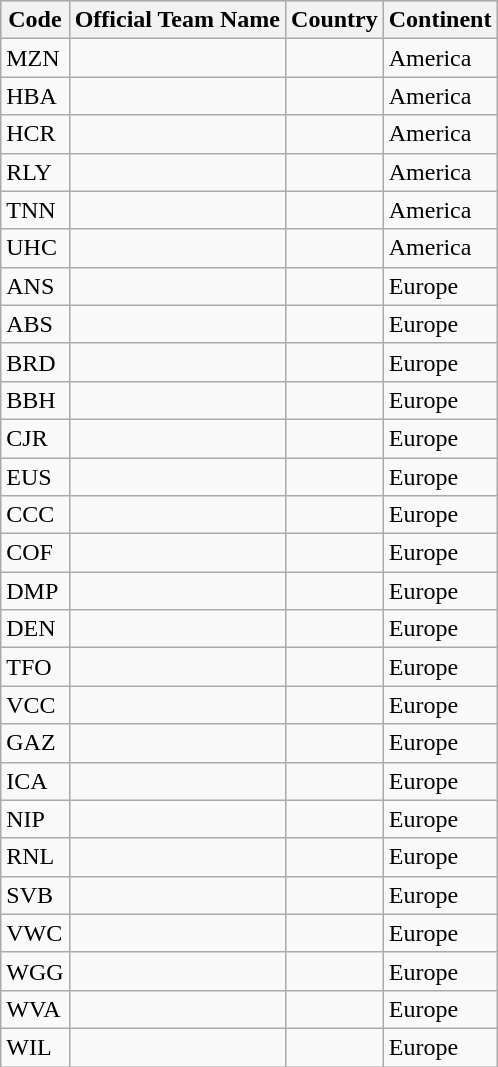<table class="wikitable sortable">
<tr style="background:#ccf;">
<th>Code</th>
<th>Official Team Name</th>
<th>Country</th>
<th>Continent</th>
</tr>
<tr>
<td>MZN</td>
<td></td>
<td></td>
<td>America</td>
</tr>
<tr>
<td>HBA</td>
<td></td>
<td></td>
<td>America</td>
</tr>
<tr>
<td>HCR</td>
<td></td>
<td></td>
<td>America</td>
</tr>
<tr>
<td>RLY</td>
<td></td>
<td></td>
<td>America</td>
</tr>
<tr>
<td>TNN</td>
<td></td>
<td></td>
<td>America</td>
</tr>
<tr>
<td>UHC</td>
<td></td>
<td></td>
<td>America</td>
</tr>
<tr>
<td>ANS</td>
<td></td>
<td></td>
<td>Europe</td>
</tr>
<tr>
<td>ABS</td>
<td></td>
<td></td>
<td>Europe</td>
</tr>
<tr>
<td>BRD</td>
<td></td>
<td></td>
<td>Europe</td>
</tr>
<tr>
<td>BBH</td>
<td></td>
<td></td>
<td>Europe</td>
</tr>
<tr>
<td>CJR</td>
<td></td>
<td></td>
<td>Europe</td>
</tr>
<tr>
<td>EUS</td>
<td></td>
<td></td>
<td>Europe</td>
</tr>
<tr>
<td>CCC</td>
<td></td>
<td></td>
<td>Europe</td>
</tr>
<tr>
<td>COF</td>
<td></td>
<td></td>
<td>Europe</td>
</tr>
<tr>
<td>DMP</td>
<td></td>
<td></td>
<td>Europe</td>
</tr>
<tr>
<td>DEN</td>
<td></td>
<td></td>
<td>Europe</td>
</tr>
<tr>
<td>TFO</td>
<td></td>
<td></td>
<td>Europe</td>
</tr>
<tr>
<td>VCC</td>
<td></td>
<td></td>
<td>Europe</td>
</tr>
<tr>
<td>GAZ</td>
<td></td>
<td></td>
<td>Europe</td>
</tr>
<tr>
<td>ICA</td>
<td></td>
<td></td>
<td>Europe</td>
</tr>
<tr>
<td>NIP</td>
<td></td>
<td></td>
<td>Europe</td>
</tr>
<tr>
<td>RNL</td>
<td></td>
<td></td>
<td>Europe</td>
</tr>
<tr>
<td>SVB</td>
<td></td>
<td></td>
<td>Europe</td>
</tr>
<tr>
<td>VWC</td>
<td></td>
<td></td>
<td>Europe</td>
</tr>
<tr>
<td>WGG</td>
<td></td>
<td></td>
<td>Europe</td>
</tr>
<tr>
<td>WVA</td>
<td></td>
<td></td>
<td>Europe</td>
</tr>
<tr>
<td>WIL</td>
<td></td>
<td></td>
<td>Europe</td>
</tr>
</table>
